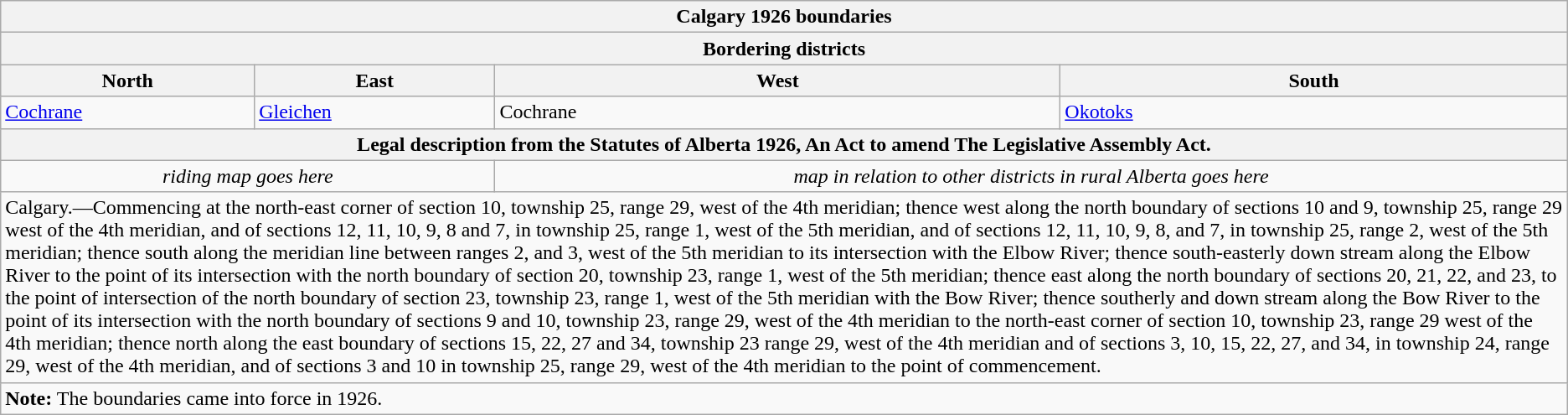<table class="wikitable collapsible collapsed">
<tr>
<th colspan=4>Calgary 1926 boundaries</th>
</tr>
<tr>
<th colspan=4>Bordering districts</th>
</tr>
<tr>
<th>North</th>
<th>East</th>
<th>West</th>
<th>South</th>
</tr>
<tr>
<td><a href='#'>Cochrane</a></td>
<td><a href='#'>Gleichen</a></td>
<td>Cochrane</td>
<td><a href='#'>Okotoks</a></td>
</tr>
<tr>
<th colspan=4>Legal description from the Statutes of Alberta 1926, An Act to amend The Legislative Assembly Act.</th>
</tr>
<tr>
<td colspan=2 align=center><em>riding map goes here</em></td>
<td colspan=2 align=center><em>map in relation to other districts in rural Alberta goes here</em></td>
</tr>
<tr>
<td colspan=4>Calgary.—Commencing at the north-east corner of section 10, township 25, range 29, west of the 4th meridian; thence west along the north boundary of sections 10 and 9, township 25, range 29 west of the 4th meridian, and of sections 12, 11, 10, 9, 8 and 7, in township 25, range 1, west of the 5th meridian, and of sections 12, 11, 10, 9, 8, and 7, in township 25, range 2, west of the 5th meridian; thence south along the meridian line between ranges 2, and 3, west of the 5th meridian to its intersection with the Elbow River; thence south-easterly down stream along the Elbow River to the point of its intersection with the north boundary of section 20, township 23, range 1, west of the 5th meridian; thence east along the north boundary of sections 20, 21, 22, and 23, to the point of intersection of the north boundary of section 23, township 23, range 1, west of the 5th meridian with the Bow River; thence southerly and down stream along the Bow River to the point of its intersection with the north boundary of sections 9 and 10, township 23, range 29, west of the 4th meridian to the north-east corner of section 10, township 23, range 29 west of the 4th meridian; thence north along the east boundary of sections 15, 22, 27 and 34, township 23 range 29, west of the 4th meridian and of sections 3, 10, 15, 22, 27, and 34, in township 24, range 29, west of the 4th meridian, and of sections 3 and 10 in township 25, range 29, west of the 4th meridian to the point of commencement.</td>
</tr>
<tr>
<td colspan=4><strong>Note:</strong> The boundaries came into force in 1926.</td>
</tr>
</table>
